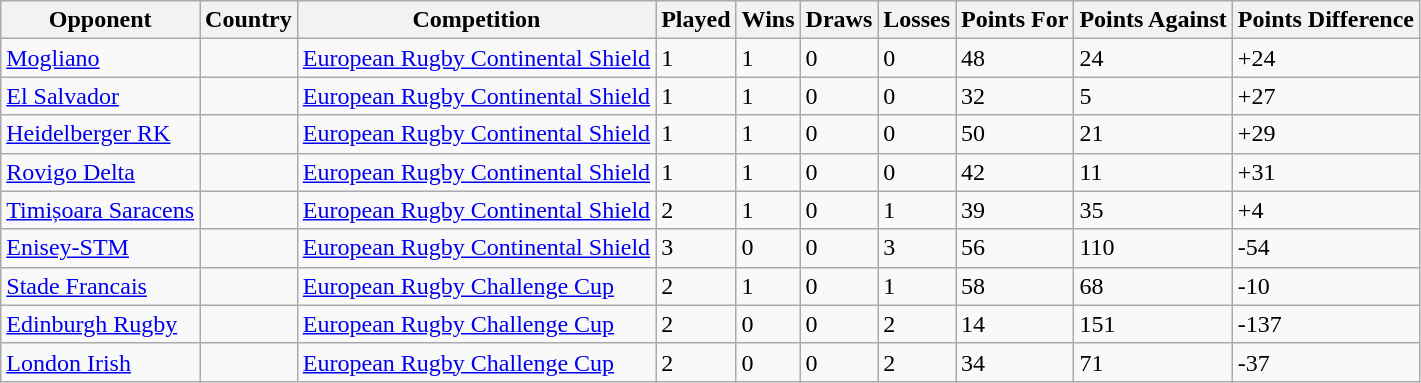<table class="wikitable">
<tr>
<th>Opponent</th>
<th>Country</th>
<th>Competition</th>
<th>Played</th>
<th>Wins</th>
<th>Draws</th>
<th>Losses</th>
<th>Points For</th>
<th>Points Against</th>
<th>Points Difference</th>
</tr>
<tr>
<td><a href='#'>Mogliano</a></td>
<td></td>
<td><a href='#'>European Rugby Continental Shield</a></td>
<td>1</td>
<td>1</td>
<td>0</td>
<td>0</td>
<td>48</td>
<td>24</td>
<td>+24</td>
</tr>
<tr>
<td><a href='#'>El Salvador</a></td>
<td></td>
<td><a href='#'>European Rugby Continental Shield</a></td>
<td>1</td>
<td>1</td>
<td>0</td>
<td>0</td>
<td>32</td>
<td>5</td>
<td>+27</td>
</tr>
<tr>
<td><a href='#'>Heidelberger RK</a></td>
<td></td>
<td><a href='#'>European Rugby Continental Shield</a></td>
<td>1</td>
<td>1</td>
<td>0</td>
<td>0</td>
<td>50</td>
<td>21</td>
<td>+29</td>
</tr>
<tr>
<td><a href='#'>Rovigo Delta</a></td>
<td></td>
<td><a href='#'>European Rugby Continental Shield</a></td>
<td>1</td>
<td>1</td>
<td>0</td>
<td>0</td>
<td>42</td>
<td>11</td>
<td>+31</td>
</tr>
<tr>
<td><a href='#'>Timișoara Saracens</a></td>
<td></td>
<td><a href='#'>European Rugby Continental Shield</a></td>
<td>2</td>
<td>1</td>
<td>0</td>
<td>1</td>
<td>39</td>
<td>35</td>
<td>+4</td>
</tr>
<tr>
<td><a href='#'>Enisey-STM</a></td>
<td></td>
<td><a href='#'>European Rugby Continental Shield</a></td>
<td>3</td>
<td>0</td>
<td>0</td>
<td>3</td>
<td>56</td>
<td>110</td>
<td>-54</td>
</tr>
<tr>
<td><a href='#'>Stade Francais</a></td>
<td></td>
<td><a href='#'>European Rugby Challenge Cup</a></td>
<td>2</td>
<td>1</td>
<td>0</td>
<td>1</td>
<td>58</td>
<td>68</td>
<td>-10</td>
</tr>
<tr>
<td><a href='#'>Edinburgh Rugby</a></td>
<td></td>
<td><a href='#'>European Rugby Challenge Cup</a></td>
<td>2</td>
<td>0</td>
<td>0</td>
<td>2</td>
<td>14</td>
<td>151</td>
<td>-137</td>
</tr>
<tr>
<td><a href='#'>London Irish</a></td>
<td></td>
<td><a href='#'>European Rugby Challenge Cup</a></td>
<td>2</td>
<td>0</td>
<td>0</td>
<td>2</td>
<td>34</td>
<td>71</td>
<td>-37</td>
</tr>
</table>
